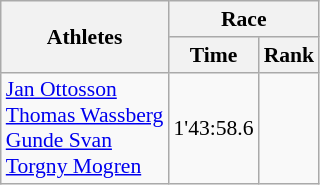<table class="wikitable" border="1" style="font-size:90%">
<tr>
<th rowspan=2>Athletes</th>
<th colspan=2>Race</th>
</tr>
<tr>
<th>Time</th>
<th>Rank</th>
</tr>
<tr>
<td><a href='#'>Jan Ottosson</a><br><a href='#'>Thomas Wassberg</a><br><a href='#'>Gunde Svan</a><br><a href='#'>Torgny Mogren</a></td>
<td align=center>1'43:58.6</td>
<td align=center></td>
</tr>
</table>
